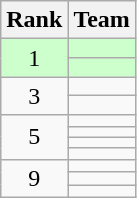<table class="wikitable" style="text-align: center;">
<tr>
<th>Rank</th>
<th min-width=155>Team</th>
</tr>
<tr bgcolor=#cfc>
<td rowspan="2">1</td>
<td align=left></td>
</tr>
<tr bgcolor=#cfc >
<td align=left></td>
</tr>
<tr>
<td rowspan="2">3</td>
<td align=left></td>
</tr>
<tr>
<td align=left></td>
</tr>
<tr>
<td rowspan="4">5</td>
<td align=left></td>
</tr>
<tr>
<td align=left></td>
</tr>
<tr>
<td align=left></td>
</tr>
<tr>
<td align=left></td>
</tr>
<tr>
<td rowspan="3">9</td>
<td align=left></td>
</tr>
<tr>
<td align=left></td>
</tr>
<tr>
<td align=left></td>
</tr>
</table>
